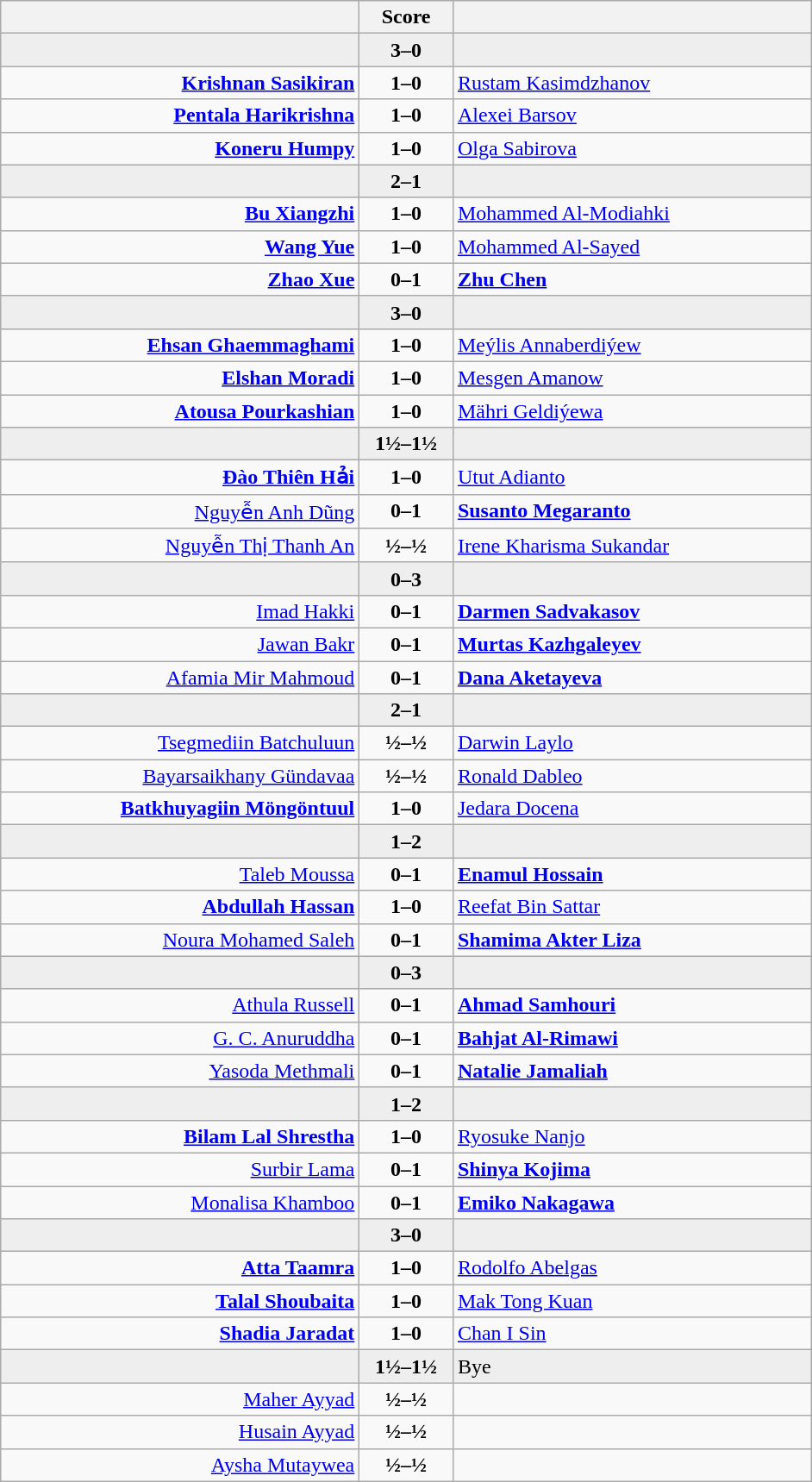<table class="wikitable" style="text-align: center;">
<tr>
<th align="right" width="270"></th>
<th width="65">Score</th>
<th align="left" width="270"></th>
</tr>
<tr style="background:#eeeeee;">
<td align=right><strong></strong></td>
<td align=center><strong>3–0</strong></td>
<td align=left></td>
</tr>
<tr>
<td align=right><strong><a href='#'>Krishnan Sasikiran</a></strong></td>
<td align=center><strong>1–0</strong></td>
<td align=left><a href='#'>Rustam Kasimdzhanov</a></td>
</tr>
<tr>
<td align=right><strong><a href='#'>Pentala Harikrishna</a></strong></td>
<td align=center><strong>1–0</strong></td>
<td align=left><a href='#'>Alexei Barsov</a></td>
</tr>
<tr>
<td align=right><strong><a href='#'>Koneru Humpy</a></strong></td>
<td align=center><strong>1–0</strong></td>
<td align=left><a href='#'>Olga Sabirova</a></td>
</tr>
<tr style="background:#eeeeee;">
<td align=right><strong></strong></td>
<td align=center><strong>2–1</strong></td>
<td align=left></td>
</tr>
<tr>
<td align=right><strong><a href='#'>Bu Xiangzhi</a></strong></td>
<td align=center><strong>1–0</strong></td>
<td align=left><a href='#'>Mohammed Al-Modiahki</a></td>
</tr>
<tr>
<td align=right><strong><a href='#'>Wang Yue</a></strong></td>
<td align=center><strong>1–0</strong></td>
<td align=left><a href='#'>Mohammed Al-Sayed</a></td>
</tr>
<tr>
<td align=right><strong><a href='#'>Zhao Xue</a></strong></td>
<td align=center><strong>0–1</strong></td>
<td align=left><strong><a href='#'>Zhu Chen</a></strong></td>
</tr>
<tr style="background:#eeeeee;">
<td align=right><strong></strong></td>
<td align=center><strong>3–0</strong></td>
<td align=left></td>
</tr>
<tr>
<td align=right><strong><a href='#'>Ehsan Ghaemmaghami</a></strong></td>
<td align=center><strong>1–0</strong></td>
<td align=left><a href='#'>Meýlis Annaberdiýew</a></td>
</tr>
<tr>
<td align=right><strong><a href='#'>Elshan Moradi</a></strong></td>
<td align=center><strong>1–0</strong></td>
<td align=left><a href='#'>Mesgen Amanow</a></td>
</tr>
<tr>
<td align=right><strong><a href='#'>Atousa Pourkashian</a></strong></td>
<td align=center><strong>1–0</strong></td>
<td align=left><a href='#'>Mähri Geldiýewa</a></td>
</tr>
<tr style="background:#eeeeee;">
<td align=right></td>
<td align=center><strong>1½–1½</strong></td>
<td align=left></td>
</tr>
<tr>
<td align=right><strong><a href='#'>Đào Thiên Hải</a></strong></td>
<td align=center><strong>1–0</strong></td>
<td align=left><a href='#'>Utut Adianto</a></td>
</tr>
<tr>
<td align=right><a href='#'>Nguyễn Anh Dũng</a></td>
<td align=center><strong>0–1</strong></td>
<td align=left><strong><a href='#'>Susanto Megaranto</a></strong></td>
</tr>
<tr>
<td align=right><a href='#'>Nguyễn Thị Thanh An</a></td>
<td align=center><strong>½–½</strong></td>
<td align=left><a href='#'>Irene Kharisma Sukandar</a></td>
</tr>
<tr style="background:#eeeeee;">
<td align=right></td>
<td align=center><strong>0–3</strong></td>
<td align=left><strong></strong></td>
</tr>
<tr>
<td align=right><a href='#'>Imad Hakki</a></td>
<td align=center><strong>0–1</strong></td>
<td align=left><strong><a href='#'>Darmen Sadvakasov</a></strong></td>
</tr>
<tr>
<td align=right><a href='#'>Jawan Bakr</a></td>
<td align=center><strong>0–1</strong></td>
<td align=left><strong><a href='#'>Murtas Kazhgaleyev</a></strong></td>
</tr>
<tr>
<td align=right><a href='#'>Afamia Mir Mahmoud</a></td>
<td align=center><strong>0–1</strong></td>
<td align=left><strong><a href='#'>Dana Aketayeva</a></strong></td>
</tr>
<tr style="background:#eeeeee;">
<td align=right><strong></strong></td>
<td align=center><strong>2–1</strong></td>
<td align=left></td>
</tr>
<tr>
<td align=right><a href='#'>Tsegmediin Batchuluun</a></td>
<td align=center><strong>½–½</strong></td>
<td align=left><a href='#'>Darwin Laylo</a></td>
</tr>
<tr>
<td align=right><a href='#'>Bayarsaikhany Gündavaa</a></td>
<td align=center><strong>½–½</strong></td>
<td align=left><a href='#'>Ronald Dableo</a></td>
</tr>
<tr>
<td align=right><strong><a href='#'>Batkhuyagiin Möngöntuul</a></strong></td>
<td align=center><strong>1–0</strong></td>
<td align=left><a href='#'>Jedara Docena</a></td>
</tr>
<tr style="background:#eeeeee;">
<td align=right></td>
<td align=center><strong>1–2</strong></td>
<td align=left><strong></strong></td>
</tr>
<tr>
<td align=right><a href='#'>Taleb Moussa</a></td>
<td align=center><strong>0–1</strong></td>
<td align=left><strong><a href='#'>Enamul Hossain</a></strong></td>
</tr>
<tr>
<td align=right><strong><a href='#'>Abdullah Hassan</a></strong></td>
<td align=center><strong>1–0</strong></td>
<td align=left><a href='#'>Reefat Bin Sattar</a></td>
</tr>
<tr>
<td align=right><a href='#'>Noura Mohamed Saleh</a></td>
<td align=center><strong>0–1</strong></td>
<td align=left><strong><a href='#'>Shamima Akter Liza</a></strong></td>
</tr>
<tr style="background:#eeeeee;">
<td align=right></td>
<td align=center><strong>0–3</strong></td>
<td align=left><strong></strong></td>
</tr>
<tr>
<td align=right><a href='#'>Athula Russell</a></td>
<td align=center><strong>0–1</strong></td>
<td align=left><strong><a href='#'>Ahmad Samhouri</a></strong></td>
</tr>
<tr>
<td align=right><a href='#'>G. C. Anuruddha</a></td>
<td align=center><strong>0–1</strong></td>
<td align=left><strong><a href='#'>Bahjat Al-Rimawi</a></strong></td>
</tr>
<tr>
<td align=right><a href='#'>Yasoda Methmali</a></td>
<td align=center><strong>0–1</strong></td>
<td align=left><strong><a href='#'>Natalie Jamaliah</a></strong></td>
</tr>
<tr style="background:#eeeeee;">
<td align=right></td>
<td align=center><strong>1–2</strong></td>
<td align=left><strong></strong></td>
</tr>
<tr>
<td align=right><strong><a href='#'>Bilam Lal Shrestha</a></strong></td>
<td align=center><strong>1–0</strong></td>
<td align=left><a href='#'>Ryosuke Nanjo</a></td>
</tr>
<tr>
<td align=right><a href='#'>Surbir Lama</a></td>
<td align=center><strong>0–1</strong></td>
<td align=left><strong><a href='#'>Shinya Kojima</a></strong></td>
</tr>
<tr>
<td align=right><a href='#'>Monalisa Khamboo</a></td>
<td align=center><strong>0–1</strong></td>
<td align=left><strong><a href='#'>Emiko Nakagawa</a></strong></td>
</tr>
<tr style="background:#eeeeee;">
<td align=right><strong></strong></td>
<td align=center><strong>3–0</strong></td>
<td align=left></td>
</tr>
<tr>
<td align=right><strong><a href='#'>Atta Taamra</a></strong></td>
<td align=center><strong>1–0</strong></td>
<td align=left><a href='#'>Rodolfo Abelgas</a></td>
</tr>
<tr>
<td align=right><strong><a href='#'>Talal Shoubaita</a></strong></td>
<td align=center><strong>1–0</strong></td>
<td align=left><a href='#'>Mak Tong Kuan</a></td>
</tr>
<tr>
<td align=right><strong><a href='#'>Shadia Jaradat</a></strong></td>
<td align=center><strong>1–0</strong></td>
<td align=left><a href='#'>Chan I Sin</a></td>
</tr>
<tr style="background:#eeeeee;">
<td align=right></td>
<td align=center><strong>1½–1½</strong></td>
<td align=left>Bye</td>
</tr>
<tr>
<td align=right><a href='#'>Maher Ayyad</a></td>
<td align=center><strong>½–½</strong></td>
<td align=left></td>
</tr>
<tr>
<td align=right><a href='#'>Husain Ayyad</a></td>
<td align=center><strong>½–½</strong></td>
<td align=left></td>
</tr>
<tr>
<td align=right><a href='#'>Aysha Mutaywea</a></td>
<td align=center><strong>½–½</strong></td>
<td align=left></td>
</tr>
</table>
